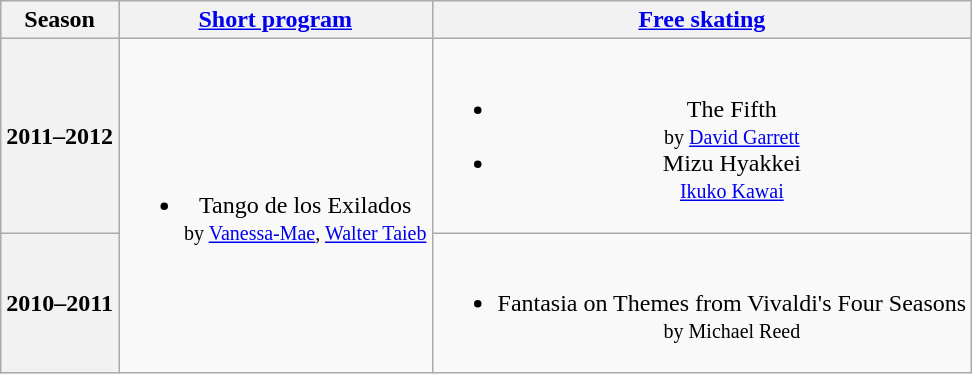<table class=wikitable style=text-align:center>
<tr>
<th>Season</th>
<th><a href='#'>Short program</a></th>
<th><a href='#'>Free skating</a></th>
</tr>
<tr>
<th>2011–2012 <br> </th>
<td rowspan=2><br><ul><li>Tango de los Exilados <br><small> by <a href='#'>Vanessa-Mae</a>, <a href='#'>Walter Taieb</a> </small></li></ul></td>
<td><br><ul><li>The Fifth <br><small> by <a href='#'>David Garrett</a> </small></li><li>Mizu Hyakkei <br><small> <a href='#'>Ikuko Kawai</a> </small></li></ul></td>
</tr>
<tr>
<th>2010–2011 <br> </th>
<td><br><ul><li>Fantasia on Themes from Vivaldi's Four Seasons <br><small> by Michael Reed </small></li></ul></td>
</tr>
</table>
